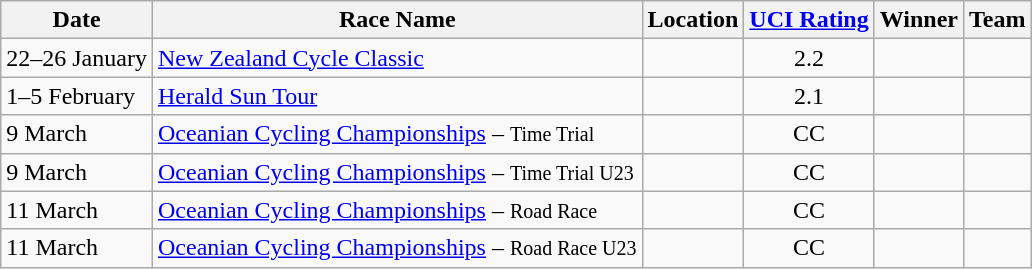<table class="wikitable sortable">
<tr>
<th>Date</th>
<th>Race Name</th>
<th>Location</th>
<th><a href='#'>UCI Rating</a></th>
<th>Winner</th>
<th>Team</th>
</tr>
<tr>
<td>22–26 January</td>
<td><a href='#'>New Zealand Cycle Classic</a></td>
<td></td>
<td align=center>2.2</td>
<td></td>
<td></td>
</tr>
<tr>
<td>1–5 February</td>
<td><a href='#'>Herald Sun Tour</a></td>
<td></td>
<td align=center>2.1</td>
<td></td>
<td></td>
</tr>
<tr>
<td>9 March</td>
<td><a href='#'>Oceanian Cycling Championships</a> – <small>Time Trial</small></td>
<td></td>
<td align=center>CC</td>
<td></td>
<td></td>
</tr>
<tr>
<td>9 March</td>
<td><a href='#'>Oceanian Cycling Championships</a> – <small>Time Trial U23</small></td>
<td></td>
<td align=center>CC</td>
<td></td>
<td></td>
</tr>
<tr>
<td>11 March</td>
<td><a href='#'>Oceanian Cycling Championships</a> – <small>Road Race</small></td>
<td></td>
<td align=center>CC</td>
<td></td>
<td></td>
</tr>
<tr>
<td>11 March</td>
<td><a href='#'>Oceanian Cycling Championships</a> – <small>Road Race U23</small></td>
<td></td>
<td align=center>CC</td>
<td></td>
<td></td>
</tr>
</table>
